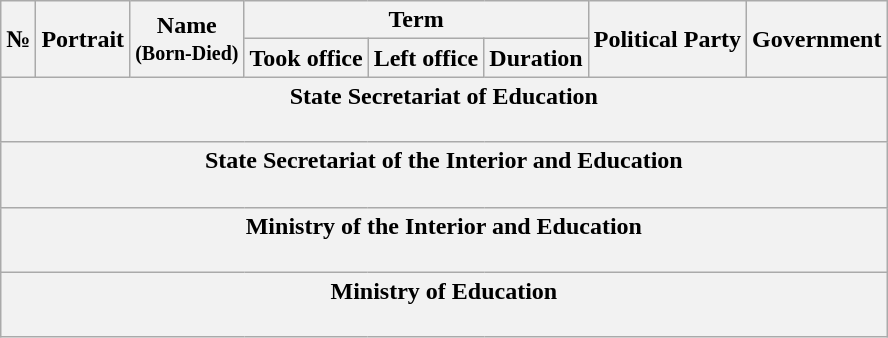<table class="wikitable" style="text-align:center;">
<tr>
<th rowspan=2>№</th>
<th rowspan=2>Portrait</th>
<th rowspan=2>Name<br><small>(Born-Died)</small></th>
<th colspan=3>Term</th>
<th rowspan=2>Political Party</th>
<th rowspan=2>Government</th>
</tr>
<tr>
<th>Took office</th>
<th>Left office</th>
<th>Duration</th>
</tr>
<tr style="text-align:center;">
<th colspan=8>State Secretariat of Education<br><br></th>
</tr>
<tr style="text-align:center;">
<th colspan=8>State Secretariat of the Interior and Education<br><br>

</th>
</tr>
<tr style="text-align:center;">
<th colspan=8>Ministry of the Interior and Education<br><br>






</th>
</tr>
<tr style="text-align:center;">
<th colspan=8>Ministry of Education<br><br>










</th>
</tr>
</table>
